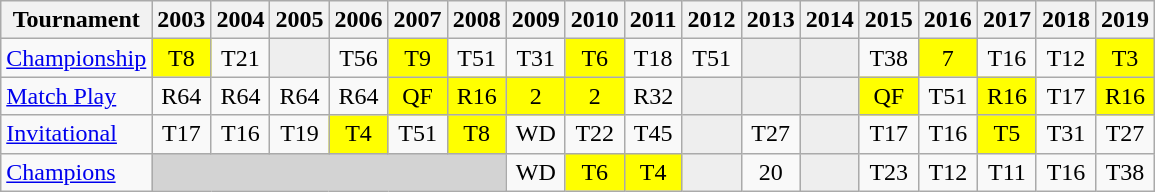<table class="wikitable" style="text-align:center;">
<tr>
<th>Tournament</th>
<th>2003</th>
<th>2004</th>
<th>2005</th>
<th>2006</th>
<th>2007</th>
<th>2008</th>
<th>2009</th>
<th>2010</th>
<th>2011</th>
<th>2012</th>
<th>2013</th>
<th>2014</th>
<th>2015</th>
<th>2016</th>
<th>2017</th>
<th>2018</th>
<th>2019</th>
</tr>
<tr>
<td align="left"><a href='#'>Championship</a></td>
<td style="background:yellow;">T8</td>
<td>T21</td>
<td style="background:#eeeeee;"></td>
<td>T56</td>
<td style="background:yellow;">T9</td>
<td>T51</td>
<td>T31</td>
<td style="background:yellow;">T6</td>
<td>T18</td>
<td>T51</td>
<td style="background:#eeeeee;"></td>
<td style="background:#eeeeee;"></td>
<td>T38</td>
<td style="background:yellow;">7</td>
<td>T16</td>
<td>T12</td>
<td style="background:yellow;">T3</td>
</tr>
<tr>
<td align="left"><a href='#'>Match Play</a></td>
<td>R64</td>
<td>R64</td>
<td>R64</td>
<td>R64</td>
<td style="background:yellow;">QF</td>
<td style="background:yellow;">R16</td>
<td style="background:yellow;">2</td>
<td style="background:yellow;">2</td>
<td>R32</td>
<td style="background:#eeeeee;"></td>
<td style="background:#eeeeee;"></td>
<td style="background:#eeeeee;"></td>
<td style="background:yellow;">QF</td>
<td>T51</td>
<td style="background:yellow;">R16</td>
<td>T17</td>
<td style="background:yellow;">R16</td>
</tr>
<tr>
<td align="left"><a href='#'>Invitational</a></td>
<td>T17</td>
<td>T16</td>
<td>T19</td>
<td style="background:yellow;">T4</td>
<td>T51</td>
<td style="background:yellow;">T8</td>
<td>WD</td>
<td>T22</td>
<td>T45</td>
<td style="background:#eeeeee;"></td>
<td>T27</td>
<td style="background:#eeeeee;"></td>
<td>T17</td>
<td>T16</td>
<td style="background:yellow;">T5</td>
<td>T31</td>
<td>T27</td>
</tr>
<tr>
<td align="left"><a href='#'>Champions</a></td>
<td colspan=6 style="background:#D3D3D3;"></td>
<td>WD</td>
<td style="background:yellow;">T6</td>
<td style="background:yellow;">T4</td>
<td style="background:#eeeeee;"></td>
<td>20</td>
<td style="background:#eeeeee;"></td>
<td>T23</td>
<td>T12</td>
<td>T11</td>
<td>T16</td>
<td>T38</td>
</tr>
</table>
